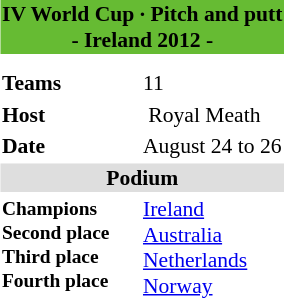<table class="toccolours" style="float: right; margin: 0 0 1em 1em; font-size: 90%;">
<tr>
<td colspan="2" style="background: #66bb33; text-align: center;"><strong>IV World Cup · Pitch and putt<br>- Ireland 2012 -</strong></td>
</tr>
<tr>
<td colspan="2" style="text-align: center;"></td>
</tr>
<tr style="vertical-align:top;">
<td colspan=2></td>
</tr>
<tr style="vertical-align:top;">
<td width=90><strong>Teams</strong></td>
<td>11</td>
</tr>
<tr style="vertical-align:top;">
<td><strong>Host</strong></td>
<td> Royal Meath</td>
</tr>
<tr style="vertical-align:top;">
<td><strong>Date</strong></td>
<td>August 24 to 26</td>
</tr>
<tr>
<td colspan="2" style="background: #dedede; text-align: center;"><strong>Podium</strong></td>
</tr>
<tr style="vertical-align:top;">
<td style=font-size:90%> <strong>Champions</strong><br> <strong>Second place</strong><br> <strong>Third place</strong><br><strong>Fourth place</strong></td>
<td> <a href='#'>Ireland</a><br> <a href='#'>Australia</a><br> <a href='#'>Netherlands</a><br> <a href='#'>Norway</a></td>
</tr>
</table>
